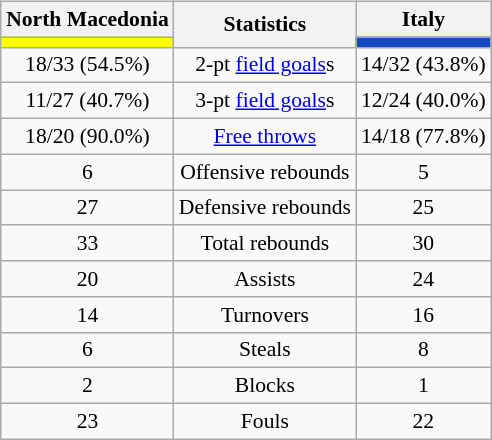<table style="width:100%;">
<tr>
<td valign=top align=right width=33%><br>













</td>
<td style="vertical-align:top; align:center; width:33%;"><br><table style="width:100%;">
<tr>
<td style="width=50%;"></td>
<td></td>
<td style="width=50%;"></td>
</tr>
</table>
<table class="wikitable" align="center" style="font-size:90%; text-align:center; margin:auto">
<tr>
<th>North Macedonia</th>
<th rowspan=2>Statistics</th>
<th>Italy</th>
</tr>
<tr>
<td style="background:#ffff00;"></td>
<td style="background:#1549c3;"></td>
</tr>
<tr>
<td>18/33 (54.5%)</td>
<td>2-pt <a href='#'>field goals</a>s</td>
<td>14/32 (43.8%)</td>
</tr>
<tr>
<td>11/27 (40.7%)</td>
<td>3-pt <a href='#'>field goals</a>s</td>
<td>12/24 (40.0%)</td>
</tr>
<tr>
<td>18/20 (90.0%)</td>
<td><a href='#'>Free throws</a></td>
<td>14/18 (77.8%)</td>
</tr>
<tr>
<td>6</td>
<td>Offensive rebounds</td>
<td>5</td>
</tr>
<tr>
<td>27</td>
<td>Defensive rebounds</td>
<td>25</td>
</tr>
<tr>
<td>33</td>
<td>Total rebounds</td>
<td>30</td>
</tr>
<tr>
<td>20</td>
<td>Assists</td>
<td>24</td>
</tr>
<tr>
<td>14</td>
<td>Turnovers</td>
<td>16</td>
</tr>
<tr>
<td>6</td>
<td>Steals</td>
<td>8</td>
</tr>
<tr>
<td>2</td>
<td>Blocks</td>
<td>1</td>
</tr>
<tr>
<td>23</td>
<td>Fouls</td>
<td>22</td>
</tr>
</table>
</td>
<td style="vertical-align:top; align:left; width:33%;"><br>













</td>
</tr>
</table>
